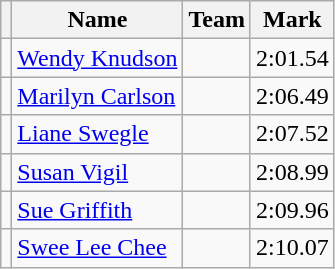<table class=wikitable>
<tr>
<th></th>
<th>Name</th>
<th>Team</th>
<th>Mark</th>
</tr>
<tr>
<td></td>
<td><a href='#'>Wendy Knudson</a></td>
<td></td>
<td>2:01.54</td>
</tr>
<tr>
<td></td>
<td><a href='#'>Marilyn Carlson</a></td>
<td></td>
<td>2:06.49</td>
</tr>
<tr>
<td></td>
<td><a href='#'>Liane Swegle</a></td>
<td></td>
<td>2:07.52</td>
</tr>
<tr>
<td></td>
<td><a href='#'>Susan Vigil</a></td>
<td></td>
<td>2:08.99</td>
</tr>
<tr>
<td></td>
<td><a href='#'>Sue Griffith</a></td>
<td></td>
<td>2:09.96</td>
</tr>
<tr>
<td></td>
<td><a href='#'>Swee Lee Chee</a></td>
<td></td>
<td>2:10.07</td>
</tr>
</table>
